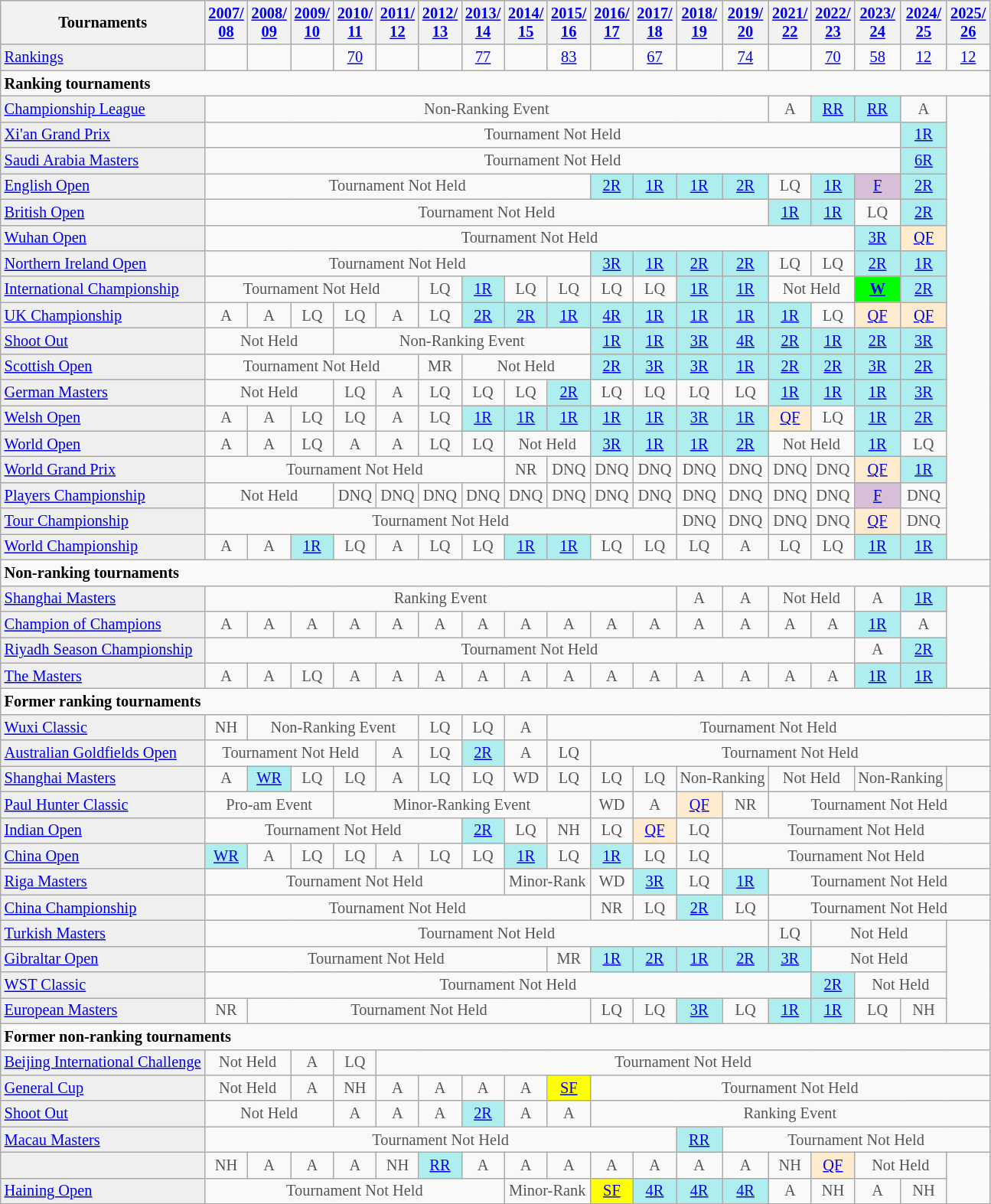<table class="wikitable" style="font-size:85%;">
<tr>
<th>Tournaments</th>
<th><a href='#'>2007/<br>08</a></th>
<th><a href='#'>2008/<br>09</a></th>
<th><a href='#'>2009/<br>10</a></th>
<th><a href='#'>2010/<br>11</a></th>
<th><a href='#'>2011/<br>12</a></th>
<th><a href='#'>2012/<br>13</a></th>
<th><a href='#'>2013/<br>14</a></th>
<th><a href='#'>2014/<br>15</a></th>
<th><a href='#'>2015/<br>16</a></th>
<th><a href='#'>2016/<br>17</a></th>
<th><a href='#'>2017/<br>18</a></th>
<th><a href='#'>2018/<br>19</a></th>
<th><a href='#'>2019/<br>20</a></th>
<th><a href='#'>2021/<br>22</a></th>
<th><a href='#'>2022/<br>23</a></th>
<th><a href='#'>2023/<br>24</a></th>
<th><a href='#'>2024/<br>25</a></th>
<th><a href='#'>2025/<br>26</a></th>
</tr>
<tr>
<td style="background:#EFEFEF;"><a href='#'>Rankings</a></td>
<td align="center"></td>
<td align="center"></td>
<td align="center"></td>
<td align="center"><a href='#'>70</a></td>
<td align="center"></td>
<td align="center"></td>
<td align="center"><a href='#'>77</a></td>
<td align="center"></td>
<td align="center"><a href='#'>83</a></td>
<td align="center"></td>
<td align="center"><a href='#'>67</a></td>
<td align="center"></td>
<td align="center"><a href='#'>74</a></td>
<td align="center"></td>
<td align="center"><a href='#'>70</a></td>
<td align="center"><a href='#'>58</a></td>
<td align="center"><a href='#'>12</a></td>
<td align="center"><a href='#'>12</a></td>
</tr>
<tr>
<td colspan="20"><strong>Ranking tournaments</strong></td>
</tr>
<tr>
<td style="background:#EFEFEF;"><a href='#'>Championship League</a></td>
<td align="center" colspan="13" style="color:#555555;">Non-Ranking Event</td>
<td align="center" style="color:#555555;">A</td>
<td align="center" style="background:#afeeee;"><a href='#'>RR</a></td>
<td align="center" style="background:#afeeee;"><a href='#'>RR</a></td>
<td align="center" style="color:#555555;">A</td>
</tr>
<tr>
<td style="background:#EFEFEF;"><a href='#'>Xi'an Grand Prix</a></td>
<td align="center" colspan="16" style="color:#555555;">Tournament Not Held</td>
<td align="center" style="background:#afeeee;"><a href='#'>1R</a></td>
</tr>
<tr>
<td style="background:#EFEFEF;"><a href='#'>Saudi Arabia Masters</a></td>
<td align="center" colspan="16" style="color:#555555;">Tournament Not Held</td>
<td align="center" style="background:#afeeee;"><a href='#'>6R</a></td>
</tr>
<tr>
<td style="background:#EFEFEF;"><a href='#'>English Open</a></td>
<td align="center" colspan="9" style="color:#555555;">Tournament Not Held</td>
<td align="center" style="background:#afeeee;"><a href='#'>2R</a></td>
<td align="center" style="background:#afeeee;"><a href='#'>1R</a></td>
<td align="center" style="background:#afeeee;"><a href='#'>1R</a></td>
<td align="center" style="background:#afeeee;"><a href='#'>2R</a></td>
<td align="center" style="color:#555555;">LQ</td>
<td align="center" style="background:#afeeee;"><a href='#'>1R</a></td>
<td align="center" style="background:thistle;"><a href='#'>F</a></td>
<td align="center" style="background:#afeeee;"><a href='#'>2R</a></td>
</tr>
<tr>
<td style="background:#EFEFEF;"><a href='#'>British Open</a></td>
<td align="center" colspan="13" style="color:#555555;">Tournament Not Held</td>
<td align="center" style="background:#afeeee;"><a href='#'>1R</a></td>
<td align="center" style="background:#afeeee;"><a href='#'>1R</a></td>
<td align="center" style="color:#555555;">LQ</td>
<td align="center" style="background:#afeeee;"><a href='#'>2R</a></td>
</tr>
<tr>
<td style="background:#EFEFEF;"><a href='#'>Wuhan Open</a></td>
<td align="center" colspan="15" style="color:#555555;">Tournament Not Held</td>
<td align="center" style="background:#afeeee;"><a href='#'>3R</a></td>
<td align="center" style="background:#ffebcd;"><a href='#'>QF</a></td>
</tr>
<tr>
<td style="background:#EFEFEF;"><a href='#'>Northern Ireland Open</a></td>
<td align="center" colspan="9" style="color:#555555;">Tournament Not Held</td>
<td align="center" style="background:#afeeee;"><a href='#'>3R</a></td>
<td align="center" style="background:#afeeee;"><a href='#'>1R</a></td>
<td align="center" style="background:#afeeee;"><a href='#'>2R</a></td>
<td align="center" style="background:#afeeee;"><a href='#'>2R</a></td>
<td align="center" style="color:#555555;">LQ</td>
<td align="center" style="color:#555555;">LQ</td>
<td align="center" style="background:#afeeee;"><a href='#'>2R</a></td>
<td align="center" style="background:#afeeee;"><a href='#'>1R</a></td>
</tr>
<tr>
<td style="background:#EFEFEF;"><a href='#'>International Championship</a></td>
<td align="center" colspan="5" style="color:#555555;">Tournament Not Held</td>
<td align="center" style="color:#555555;">LQ</td>
<td align="center" style="background:#afeeee;"><a href='#'>1R</a></td>
<td align="center" style="color:#555555;">LQ</td>
<td align="center" style="color:#555555;">LQ</td>
<td align="center" style="color:#555555;">LQ</td>
<td align="center" style="color:#555555;">LQ</td>
<td align="center" style="background:#afeeee;"><a href='#'>1R</a></td>
<td align="center" style="background:#afeeee;"><a href='#'>1R</a></td>
<td align="center" colspan="2" style="color:#555555;">Not Held</td>
<td align="center" style="background:#00ff00;"><a href='#'><strong>W</strong></a></td>
<td align="center" style="background:#afeeee;"><a href='#'>2R</a></td>
</tr>
<tr>
<td style="background:#EFEFEF;"><a href='#'>UK Championship</a></td>
<td align="center" style="color:#555555;">A</td>
<td align="center" style="color:#555555;">A</td>
<td align="center" style="color:#555555;">LQ</td>
<td align="center" style="color:#555555;">LQ</td>
<td align="center" style="color:#555555;">A</td>
<td align="center" style="color:#555555;">LQ</td>
<td align="center" style="background:#afeeee;"><a href='#'>2R</a></td>
<td align="center" style="background:#afeeee;"><a href='#'>2R</a></td>
<td align="center" style="background:#afeeee;"><a href='#'>1R</a></td>
<td align="center" style="background:#afeeee;"><a href='#'>4R</a></td>
<td align="center" style="background:#afeeee;"><a href='#'>1R</a></td>
<td align="center" style="background:#afeeee;"><a href='#'>1R</a></td>
<td align="center" style="background:#afeeee;"><a href='#'>1R</a></td>
<td align="center" style="background:#afeeee;"><a href='#'>1R</a></td>
<td align="center" style="color:#555555;">LQ</td>
<td align="center" style="background:#ffebcd;"><a href='#'>QF</a></td>
<td align="center" style="background:#ffebcd;"><a href='#'>QF</a></td>
</tr>
<tr>
<td style="background:#EFEFEF;"><a href='#'>Shoot Out</a></td>
<td align="center" colspan="3" style="color:#555555;">Not Held</td>
<td align="center" colspan="6" style="color:#555555;">Non-Ranking Event</td>
<td align="center" style="background:#afeeee;"><a href='#'>1R</a></td>
<td align="center" style="background:#afeeee;"><a href='#'>1R</a></td>
<td align="center" style="background:#afeeee;"><a href='#'>3R</a></td>
<td align="center" style="background:#afeeee;"><a href='#'>4R</a></td>
<td align="center" style="background:#afeeee;"><a href='#'>2R</a></td>
<td align="center" style="background:#afeeee;"><a href='#'>1R</a></td>
<td align="center" style="background:#afeeee;"><a href='#'>2R</a></td>
<td align="center" style="background:#afeeee;"><a href='#'>3R</a></td>
</tr>
<tr>
<td style="background:#EFEFEF;"><a href='#'>Scottish Open</a></td>
<td align="center" colspan="5" style="color:#555555;">Tournament Not Held</td>
<td align="center" style="color:#555555;">MR</td>
<td align="center" colspan="3" style="color:#555555;">Not Held</td>
<td align="center" style="background:#afeeee;"><a href='#'>2R</a></td>
<td align="center" style="background:#afeeee;"><a href='#'>3R</a></td>
<td align="center" style="background:#afeeee;"><a href='#'>3R</a></td>
<td align="center" style="background:#afeeee;"><a href='#'>1R</a></td>
<td align="center" style="background:#afeeee;"><a href='#'>2R</a></td>
<td align="center" style="background:#afeeee;"><a href='#'>2R</a></td>
<td align="center" style="background:#afeeee;"><a href='#'>3R</a></td>
<td align="center" style="background:#afeeee;"><a href='#'>2R</a></td>
</tr>
<tr>
<td style="background:#EFEFEF;"><a href='#'>German Masters</a></td>
<td align="center" colspan="3" style="color:#555555;">Not Held</td>
<td align="center" style="color:#555555;">LQ</td>
<td align="center" style="color:#555555;">A</td>
<td align="center" style="color:#555555;">LQ</td>
<td align="center" style="color:#555555;">LQ</td>
<td align="center" style="color:#555555;">LQ</td>
<td align="center" style="background:#afeeee;"><a href='#'>2R</a></td>
<td align="center" style="color:#555555;">LQ</td>
<td align="center" style="color:#555555;">LQ</td>
<td align="center" style="color:#555555;">LQ</td>
<td align="center" style="color:#555555;">LQ</td>
<td align="center" style="background:#afeeee;"><a href='#'>1R</a></td>
<td align="center" style="background:#afeeee;"><a href='#'>1R</a></td>
<td align="center" style="background:#afeeee;"><a href='#'>1R</a></td>
<td align="center" style="background:#afeeee;"><a href='#'>3R</a></td>
</tr>
<tr>
<td style="background:#EFEFEF;"><a href='#'>Welsh Open</a></td>
<td align="center" style="color:#555555;">A</td>
<td align="center" style="color:#555555;">A</td>
<td align="center" style="color:#555555;">LQ</td>
<td align="center" style="color:#555555;">LQ</td>
<td align="center" style="color:#555555;">A</td>
<td align="center" style="color:#555555;">LQ</td>
<td align="center" style="background:#afeeee;"><a href='#'>1R</a></td>
<td align="center" style="background:#afeeee;"><a href='#'>1R</a></td>
<td align="center" style="background:#afeeee;"><a href='#'>1R</a></td>
<td align="center" style="background:#afeeee;"><a href='#'>1R</a></td>
<td align="center" style="background:#afeeee;"><a href='#'>1R</a></td>
<td align="center" style="background:#afeeee;"><a href='#'>3R</a></td>
<td align="center" style="background:#afeeee;"><a href='#'>1R</a></td>
<td align="center" style="background:#ffebcd;"><a href='#'>QF</a></td>
<td align="center" style="color:#555555;">LQ</td>
<td align="center" style="background:#afeeee;"><a href='#'>1R</a></td>
<td align="center" style="background:#afeeee;"><a href='#'>2R</a></td>
</tr>
<tr>
<td style="background:#EFEFEF;"><a href='#'>World Open</a></td>
<td align="center" style="color:#555555;">A</td>
<td align="center" style="color:#555555;">A</td>
<td align="center" style="color:#555555;">LQ</td>
<td align="center" style="color:#555555;">A</td>
<td align="center" style="color:#555555;">A</td>
<td align="center" style="color:#555555;">LQ</td>
<td align="center" style="color:#555555;">LQ</td>
<td align="center" colspan="2" style="color:#555555;">Not Held</td>
<td align="center" style="background:#afeeee;"><a href='#'>3R</a></td>
<td align="center" style="background:#afeeee;"><a href='#'>1R</a></td>
<td align="center" style="background:#afeeee;"><a href='#'>1R</a></td>
<td align="center" style="background:#afeeee;"><a href='#'>2R</a></td>
<td align="center" colspan="2" style="color:#555555;">Not Held</td>
<td align="center" style="background:#afeeee;"><a href='#'>1R</a></td>
<td align="center" style="color:#555555;">LQ</td>
</tr>
<tr>
<td style="background:#EFEFEF;"><a href='#'>World Grand Prix</a></td>
<td align="center" colspan="7" style="color:#555555;">Tournament Not Held</td>
<td align="center" style="color:#555555;">NR</td>
<td align="center" style="color:#555555;">DNQ</td>
<td align="center" style="color:#555555;">DNQ</td>
<td align="center" style="color:#555555;">DNQ</td>
<td align="center" style="color:#555555;">DNQ</td>
<td align="center" style="color:#555555;">DNQ</td>
<td align="center" style="color:#555555;">DNQ</td>
<td align="center" style="color:#555555;">DNQ</td>
<td align="center" style="background:#ffebcd;"><a href='#'>QF</a></td>
<td align="center" style="background:#afeeee;"><a href='#'>1R</a></td>
</tr>
<tr>
<td style="background:#EFEFEF;"><a href='#'>Players Championship</a></td>
<td align="center" colspan="3" style="color:#555555;">Not Held</td>
<td align="center" style="color:#555555;">DNQ</td>
<td align="center" style="color:#555555;">DNQ</td>
<td align="center" style="color:#555555;">DNQ</td>
<td align="center" style="color:#555555;">DNQ</td>
<td align="center" style="color:#555555;">DNQ</td>
<td align="center" style="color:#555555;">DNQ</td>
<td align="center" style="color:#555555;">DNQ</td>
<td align="center" style="color:#555555;">DNQ</td>
<td align="center" style="color:#555555;">DNQ</td>
<td align="center" style="color:#555555;">DNQ</td>
<td align="center" style="color:#555555;">DNQ</td>
<td align="center" style="color:#555555;">DNQ</td>
<td align="center" style="background:thistle;"><a href='#'>F</a></td>
<td align="center" style="color:#555555;">DNQ</td>
</tr>
<tr>
<td style="background:#EFEFEF;"><a href='#'>Tour Championship</a></td>
<td align="center" colspan="11" style="color:#555555;">Tournament Not Held</td>
<td align="center" style="color:#555555;">DNQ</td>
<td align="center" style="color:#555555;">DNQ</td>
<td align="center" style="color:#555555;">DNQ</td>
<td align="center" style="color:#555555;">DNQ</td>
<td align="center" style="background:#ffebcd;"><a href='#'>QF</a></td>
<td align="center" style="color:#555555;">DNQ</td>
</tr>
<tr>
<td style="background:#EFEFEF;"><a href='#'>World Championship</a></td>
<td align="center" style="color:#555555;">A</td>
<td align="center" style="color:#555555;">A</td>
<td align="center" style="background:#afeeee;"><a href='#'>1R</a></td>
<td align="center" style="color:#555555;">LQ</td>
<td align="center" style="color:#555555;">A</td>
<td align="center" style="color:#555555;">LQ</td>
<td align="center" style="color:#555555;">LQ</td>
<td align="center" style="background:#afeeee;"><a href='#'>1R</a></td>
<td align="center" style="background:#afeeee;"><a href='#'>1R</a></td>
<td align="center" style="color:#555555;">LQ</td>
<td align="center" style="color:#555555;">LQ</td>
<td align="center" style="color:#555555;">LQ</td>
<td align="center" style="color:#555555;">A</td>
<td align="center" style="color:#555555;">LQ</td>
<td align="center" style="color:#555555;">LQ</td>
<td align="center" style="background:#afeeee;"><a href='#'>1R</a></td>
<td align="center" style="background:#afeeee;"><a href='#'>1R</a></td>
</tr>
<tr>
<td colspan="20"><strong>Non-ranking tournaments</strong></td>
</tr>
<tr>
<td style="background:#EFEFEF;"><a href='#'>Shanghai Masters</a></td>
<td align="center" colspan="11" style="color:#555555;">Ranking Event</td>
<td align="center" style="color:#555555;">A</td>
<td align="center" style="color:#555555;">A</td>
<td align="center" colspan="2" style="color:#555555;">Not Held</td>
<td align="center" style="color:#555555;">A</td>
<td align="center" style="background:#afeeee;"><a href='#'>1R</a></td>
</tr>
<tr>
<td style="background:#EFEFEF;"><a href='#'>Champion of Champions</a></td>
<td align="center" style="color:#555555;">A</td>
<td align="center" style="color:#555555;">A</td>
<td align="center" style="color:#555555;">A</td>
<td align="center" style="color:#555555;">A</td>
<td align="center" style="color:#555555;">A</td>
<td align="center" style="color:#555555;">A</td>
<td align="center" style="color:#555555;">A</td>
<td align="center" style="color:#555555;">A</td>
<td align="center" style="color:#555555;">A</td>
<td align="center" style="color:#555555;">A</td>
<td align="center" style="color:#555555;">A</td>
<td align="center" style="color:#555555;">A</td>
<td align="center" style="color:#555555;">A</td>
<td align="center" style="color:#555555;">A</td>
<td align="center" style="color:#555555;">A</td>
<td align="center" style="background:#afeeee;"><a href='#'>1R</a></td>
<td align="center" style="color:#555555;">A</td>
</tr>
<tr>
<td style="background:#EFEFEF;"><a href='#'>Riyadh Season Championship</a></td>
<td align="center" colspan="15" style="color:#555555;">Tournament Not Held</td>
<td align="center" style="color:#555555;">A</td>
<td align="center" style="background:#afeeee;"><a href='#'>2R</a></td>
</tr>
<tr>
<td style="background:#EFEFEF;"><a href='#'>The Masters</a></td>
<td align="center" style="color:#555555;">A</td>
<td align="center" style="color:#555555;">A</td>
<td align="center" style="color:#555555;">LQ</td>
<td align="center" style="color:#555555;">A</td>
<td align="center" style="color:#555555;">A</td>
<td align="center" style="color:#555555;">A</td>
<td align="center" style="color:#555555;">A</td>
<td align="center" style="color:#555555;">A</td>
<td align="center" style="color:#555555;">A</td>
<td align="center" style="color:#555555;">A</td>
<td align="center" style="color:#555555;">A</td>
<td align="center" style="color:#555555;">A</td>
<td align="center" style="color:#555555;">A</td>
<td align="center" style="color:#555555;">A</td>
<td align="center" style="color:#555555;">A</td>
<td align="center" style="background:#afeeee;"><a href='#'>1R</a></td>
<td align="center" style="background:#afeeee;"><a href='#'>1R</a></td>
</tr>
<tr>
<td colspan="20"><strong>Former ranking tournaments</strong></td>
</tr>
<tr>
<td style="background:#EFEFEF;"><a href='#'>Wuxi Classic</a></td>
<td align="center" style="color:#555555;">NH</td>
<td align="center" colspan="4" style="color:#555555;">Non-Ranking Event</td>
<td align="center" style="color:#555555;">LQ</td>
<td align="center" style="color:#555555;">LQ</td>
<td align="center" style="color:#555555;">A</td>
<td align="center" colspan="20" style="color:#555555;">Tournament Not Held</td>
</tr>
<tr>
<td style="background:#EFEFEF;"><a href='#'>Australian Goldfields Open</a></td>
<td align="center" colspan="4" style="color:#555555;">Tournament Not Held</td>
<td align="center" style="color:#555555;">A</td>
<td align="center" style="color:#555555;">LQ</td>
<td align="center" style="background:#afeeee;"><a href='#'>2R</a></td>
<td align="center" style="color:#555555;">A</td>
<td align="center" style="color:#555555;">LQ</td>
<td align="center" colspan="20" style="color:#555555;">Tournament Not Held</td>
</tr>
<tr>
<td style="background:#EFEFEF;"><a href='#'>Shanghai Masters</a></td>
<td align="center" style="color:#555555;">A</td>
<td align="center" style="background:#afeeee;"><a href='#'>WR</a></td>
<td align="center" style="color:#555555;">LQ</td>
<td align="center" style="color:#555555;">LQ</td>
<td align="center" style="color:#555555;">A</td>
<td align="center" style="color:#555555;">LQ</td>
<td align="center" style="color:#555555;">LQ</td>
<td align="center" style="color:#555555;">WD</td>
<td align="center" style="color:#555555;">LQ</td>
<td align="center" style="color:#555555;">LQ</td>
<td align="center" style="color:#555555;">LQ</td>
<td align="center" colspan="2" style="color:#555555;">Non-Ranking</td>
<td align="center" colspan="2" style="color:#555555;">Not Held</td>
<td align="center" colspan="2" style="color:#555555;">Non-Ranking</td>
</tr>
<tr>
<td style="background:#EFEFEF;"><a href='#'>Paul Hunter Classic</a></td>
<td align="center" colspan="3" style="color:#555555;">Pro-am Event</td>
<td align="center" colspan="6" style="color:#555555;">Minor-Ranking Event</td>
<td align="center" style="color:#555555;">WD</td>
<td align="center" style="color:#555555;">A</td>
<td align="center" style="background:#ffebcd;"><a href='#'>QF</a></td>
<td align="center" style="color:#555555;">NR</td>
<td align="center" colspan="20" style="color:#555555;">Tournament Not Held</td>
</tr>
<tr>
<td style="background:#EFEFEF;"><a href='#'>Indian Open</a></td>
<td align="center" colspan="6" style="color:#555555;">Tournament Not Held</td>
<td align="center" style="background:#afeeee;"><a href='#'>2R</a></td>
<td align="center" style="color:#555555;">LQ</td>
<td align="center" style="color:#555555;">NH</td>
<td align="center" style="color:#555555;">LQ</td>
<td align="center" style="background:#ffebcd;"><a href='#'>QF</a></td>
<td align="center" style="color:#555555;">LQ</td>
<td align="center" colspan="20" style="color:#555555;">Tournament Not Held</td>
</tr>
<tr>
<td style="background:#EFEFEF;"><a href='#'>China Open</a></td>
<td align="center" style="background:#afeeee;"><a href='#'>WR</a></td>
<td align="center" style="color:#555555;">A</td>
<td align="center" style="color:#555555;">LQ</td>
<td align="center" style="color:#555555;">LQ</td>
<td align="center" style="color:#555555;">A</td>
<td align="center" style="color:#555555;">LQ</td>
<td align="center" style="color:#555555;">LQ</td>
<td align="center" style="background:#afeeee;"><a href='#'>1R</a></td>
<td align="center" style="color:#555555;">LQ</td>
<td align="center" style="background:#afeeee;"><a href='#'>1R</a></td>
<td align="center" style="color:#555555;">LQ</td>
<td align="center" style="color:#555555;">LQ</td>
<td align="center" colspan="20" style="color:#555555;">Tournament Not Held</td>
</tr>
<tr>
<td style="background:#EFEFEF;"><a href='#'>Riga Masters</a></td>
<td align="center" colspan="7" style="color:#555555;">Tournament Not Held</td>
<td align="center" colspan="2" style="color:#555555;">Minor-Rank</td>
<td align="center" style="color:#555555;">WD</td>
<td align="center" style="background:#afeeee;"><a href='#'>3R</a></td>
<td align="center" style="color:#555555;">LQ</td>
<td align="center" style="background:#afeeee;"><a href='#'>1R</a></td>
<td align="center" colspan="20" style="color:#555555;">Tournament Not Held</td>
</tr>
<tr>
<td style="background:#EFEFEF;"><a href='#'>China Championship</a></td>
<td align="center" colspan="9" style="color:#555555;">Tournament Not Held</td>
<td align="center" style="color:#555555;">NR</td>
<td align="center" style="color:#555555;">LQ</td>
<td align="center" style="background:#afeeee;"><a href='#'>2R</a></td>
<td align="center" style="color:#555555;">LQ</td>
<td align="center" colspan="20" style="color:#555555;">Tournament Not Held</td>
</tr>
<tr>
<td style="background:#EFEFEF;"><a href='#'>Turkish Masters</a></td>
<td align="center" colspan="13" style="color:#555555;">Tournament Not Held</td>
<td align="center" style="color:#555555;">LQ</td>
<td align="center" colspan="3" style="color:#555555;">Not Held</td>
</tr>
<tr>
<td style="background:#EFEFEF;"><a href='#'>Gibraltar Open</a></td>
<td align="center" colspan="8" style="color:#555555;">Tournament Not Held</td>
<td align="center" style="color:#555555;">MR</td>
<td align="center" style="background:#afeeee;"><a href='#'>1R</a></td>
<td align="center" style="background:#afeeee;"><a href='#'>2R</a></td>
<td align="center" style="background:#afeeee;"><a href='#'>1R</a></td>
<td align="center" style="background:#afeeee;"><a href='#'>2R</a></td>
<td align="center" style="background:#afeeee;"><a href='#'>3R</a></td>
<td align="center" colspan="3" style="color:#555555;">Not Held</td>
</tr>
<tr>
<td style="background:#EFEFEF;"><a href='#'>WST Classic</a></td>
<td align="center" colspan="14" style="color:#555555;">Tournament Not Held</td>
<td align="center" style="background:#afeeee;"><a href='#'>2R</a></td>
<td align="center" colspan="2" style="color:#555555;">Not Held</td>
</tr>
<tr>
<td style="background:#EFEFEF;"><a href='#'>European Masters</a></td>
<td align="center" style="color:#555555;">NR</td>
<td align="center" colspan="8" style="color:#555555;">Tournament Not Held</td>
<td align="center" style="color:#555555;">LQ</td>
<td align="center" style="color:#555555;">LQ</td>
<td align="center" style="background:#afeeee;"><a href='#'>3R</a></td>
<td align="center" style="color:#555555;">LQ</td>
<td align="center" style="background:#afeeee;"><a href='#'>1R</a></td>
<td align="center" style="background:#afeeee;"><a href='#'>1R</a></td>
<td align="center" style="color:#555555;">LQ</td>
<td align="center" style="color:#555555;">NH</td>
</tr>
<tr>
<td colspan="20"><strong>Former non-ranking tournaments</strong></td>
</tr>
<tr>
<td style="background:#EFEFEF;"><a href='#'>Beijing International Challenge</a></td>
<td align="center" colspan="2" style="color:#555555;">Not Held</td>
<td align="center" style="color:#555555;">A</td>
<td align="center" style="color:#555555;">LQ</td>
<td align="center" colspan="20" style="color:#555555;">Tournament Not Held</td>
</tr>
<tr>
<td style="background:#EFEFEF;"><a href='#'>General Cup</a></td>
<td align="center" colspan="2" style="color:#555555;">Not Held</td>
<td align="center" style="color:#555555;">A</td>
<td align="center" style="color:#555555;">NH</td>
<td align="center" style="color:#555555;">A</td>
<td align="center" style="color:#555555;">A</td>
<td align="center" style="color:#555555;">A</td>
<td align="center" style="color:#555555;">A</td>
<td align="center" style="background:yellow;"><a href='#'>SF</a></td>
<td align="center" colspan="20" style="color:#555555;">Tournament Not Held</td>
</tr>
<tr>
<td style="background:#EFEFEF;"><a href='#'>Shoot Out</a></td>
<td align="center" colspan="3" style="color:#555555;">Not Held</td>
<td align="center" style="color:#555555;">A</td>
<td align="center" style="color:#555555;">A</td>
<td align="center" style="color:#555555;">A</td>
<td align="center" style="background:#afeeee;"><a href='#'>2R</a></td>
<td align="center" style="color:#555555;">A</td>
<td align="center" style="color:#555555;">A</td>
<td align="center" colspan="20" style="color:#555555;">Ranking Event</td>
</tr>
<tr>
<td style="background:#EFEFEF;"><a href='#'>Macau Masters</a></td>
<td align="center" colspan="11" style="color:#555555;">Tournament Not Held</td>
<td align="center" style="background:#afeeee;"><a href='#'>RR</a></td>
<td align="center" colspan="20" style="color:#555555;">Tournament Not Held</td>
</tr>
<tr>
<td style="background:#EFEFEF;"></td>
<td align="center" style="color:#555555;">NH</td>
<td align="center" style="color:#555555;">A</td>
<td align="center" style="color:#555555;">A</td>
<td align="center" style="color:#555555;">A</td>
<td align="center" style="color:#555555;">NH</td>
<td align="center" style="background:#afeeee;"><a href='#'>RR</a></td>
<td align="center" style="color:#555555;">A</td>
<td align="center" style="color:#555555;">A</td>
<td align="center" style="color:#555555;">A</td>
<td align="center" style="color:#555555;">A</td>
<td align="center" style="color:#555555;">A</td>
<td align="center" style="color:#555555;">A</td>
<td align="center" style="color:#555555;">A</td>
<td align="center" style="color:#555555;">NH</td>
<td align="center" style="background:#ffebcd;"><a href='#'>QF</a></td>
<td align="center" colspan="2" style="color:#555555;">Not Held</td>
</tr>
<tr>
<td style="background:#EFEFEF;"><a href='#'>Haining Open</a></td>
<td align="center" colspan="7" style="color:#555555;">Tournament Not Held</td>
<td align="center" colspan="2" style="color:#555555;">Minor-Rank</td>
<td align="center" style="background:yellow;"><a href='#'>SF</a></td>
<td align="center" style="background:#afeeee;"><a href='#'>4R</a></td>
<td align="center" style="background:#afeeee;"><a href='#'>4R</a></td>
<td align="center" style="background:#afeeee;"><a href='#'>4R</a></td>
<td align="center" style="color:#555555;">A</td>
<td align="center" style="color:#555555;">NH</td>
<td align="center" style="color:#555555;">A</td>
<td align="center" style="color:#555555;">NH</td>
</tr>
</table>
